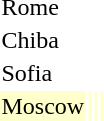<table>
<tr>
<td rowspan=2>Rome</td>
<td rowspan=2></td>
<td rowspan=2></td>
<td></td>
</tr>
<tr>
<td></td>
</tr>
<tr>
<td rowspan=2>Chiba</td>
<td rowspan=2></td>
<td rowspan=2></td>
<td></td>
</tr>
<tr>
<td></td>
</tr>
<tr>
<td rowspan=2>Sofia</td>
<td rowspan=2></td>
<td rowspan=2></td>
<td></td>
</tr>
<tr>
<td></td>
</tr>
<tr bgcolor=ffffcc>
<td>Moscow</td>
<td></td>
<td></td>
<td></td>
</tr>
</table>
